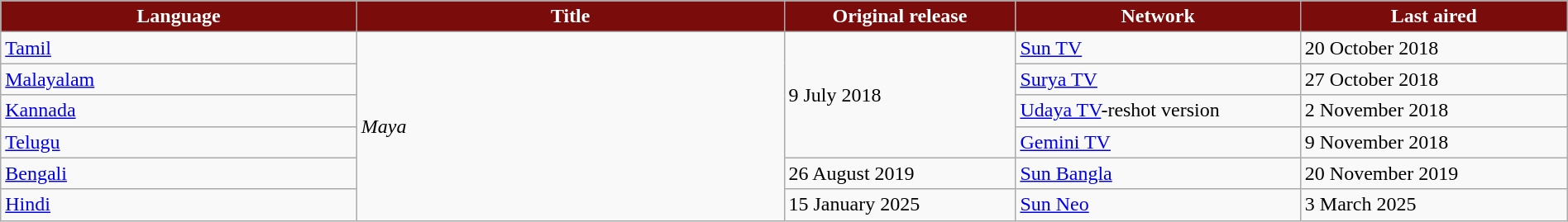<table class="wikitable sortable" style="width:100%; margin-right: 0;">
<tr style="color:white">
<th style="background:#7b0c0c; width:20%;">Language</th>
<th style="background:#7b0c0c; width:24%;">Title</th>
<th style="background:#7b0c0c; width:13%;">Original release</th>
<th style="background:#7b0c0c; width:16%;">Network</th>
<th style="background:#7b0c0c; width:15%;">Last aired</th>
</tr>
<tr>
<td><a href='#'>Tamil</a></td>
<td rowspan="6"><em>Maya</em></td>
<td rowspan="4">9 July 2018</td>
<td><a href='#'>Sun TV</a></td>
<td>20 October 2018</td>
</tr>
<tr>
<td><a href='#'>Malayalam</a></td>
<td><a href='#'>Surya TV</a></td>
<td>27 October 2018</td>
</tr>
<tr>
<td><a href='#'>Kannada</a></td>
<td><a href='#'>Udaya TV</a>-reshot version</td>
<td>2 November 2018</td>
</tr>
<tr>
<td><a href='#'>Telugu</a></td>
<td><a href='#'>Gemini TV</a></td>
<td>9 November 2018</td>
</tr>
<tr>
<td><a href='#'>Bengali</a></td>
<td>26 August 2019</td>
<td><a href='#'>Sun Bangla</a></td>
<td>20 November 2019</td>
</tr>
<tr>
<td><a href='#'>Hindi</a></td>
<td>15 January 2025</td>
<td><a href='#'>Sun Neo</a></td>
<td>3 March 2025</td>
</tr>
</table>
